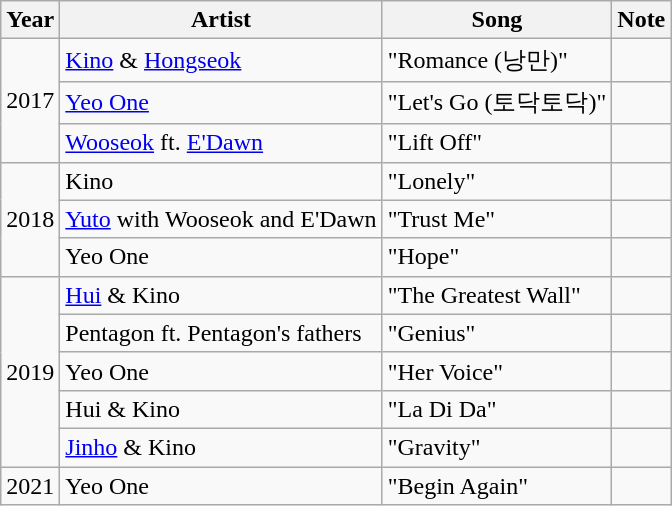<table class="wikitable plainrowheaders">
<tr>
<th>Year</th>
<th>Artist</th>
<th>Song</th>
<th>Note</th>
</tr>
<tr>
<td rowspan="3">2017</td>
<td><a href='#'>Kino</a>  & <a href='#'>Hongseok</a></td>
<td>"Romance (낭만)"</td>
<td></td>
</tr>
<tr>
<td><a href='#'>Yeo One</a> </td>
<td>"Let's Go (토닥토닥)"</td>
<td></td>
</tr>
<tr>
<td><a href='#'>Wooseok</a>  ft. <a href='#'>E'Dawn</a> </td>
<td>"Lift Off"</td>
<td></td>
</tr>
<tr>
<td rowspan="3">2018</td>
<td>Kino</td>
<td>"Lonely"</td>
<td></td>
</tr>
<tr>
<td><a href='#'>Yuto</a>  with Wooseok and E'Dawn</td>
<td>"Trust Me"</td>
<td></td>
</tr>
<tr>
<td>Yeo One</td>
<td>"Hope"</td>
<td></td>
</tr>
<tr>
<td rowspan="5">2019</td>
<td><a href='#'>Hui</a>  & Kino</td>
<td>"The Greatest Wall"</td>
<td></td>
</tr>
<tr>
<td>Pentagon ft. Pentagon's fathers</td>
<td>"Genius"</td>
<td></td>
</tr>
<tr>
<td>Yeo One</td>
<td>"Her Voice"</td>
<td></td>
</tr>
<tr>
<td>Hui & Kino</td>
<td>"La Di Da"</td>
<td></td>
</tr>
<tr>
<td><a href='#'>Jinho</a> & Kino</td>
<td>"Gravity"</td>
<td></td>
</tr>
<tr>
<td>2021</td>
<td>Yeo One</td>
<td>"Begin Again"</td>
<td></td>
</tr>
</table>
